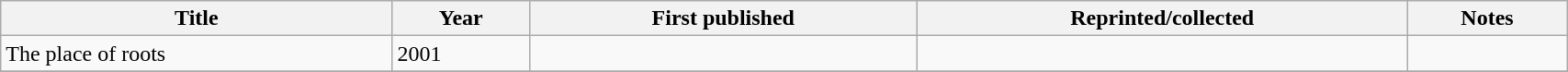<table class='wikitable sortable' width='90%'>
<tr>
<th width=25%>Title</th>
<th>Year</th>
<th>First published</th>
<th>Reprinted/collected</th>
<th>Notes</th>
</tr>
<tr>
<td>The place of roots</td>
<td>2001</td>
<td></td>
<td></td>
<td></td>
</tr>
<tr>
</tr>
</table>
